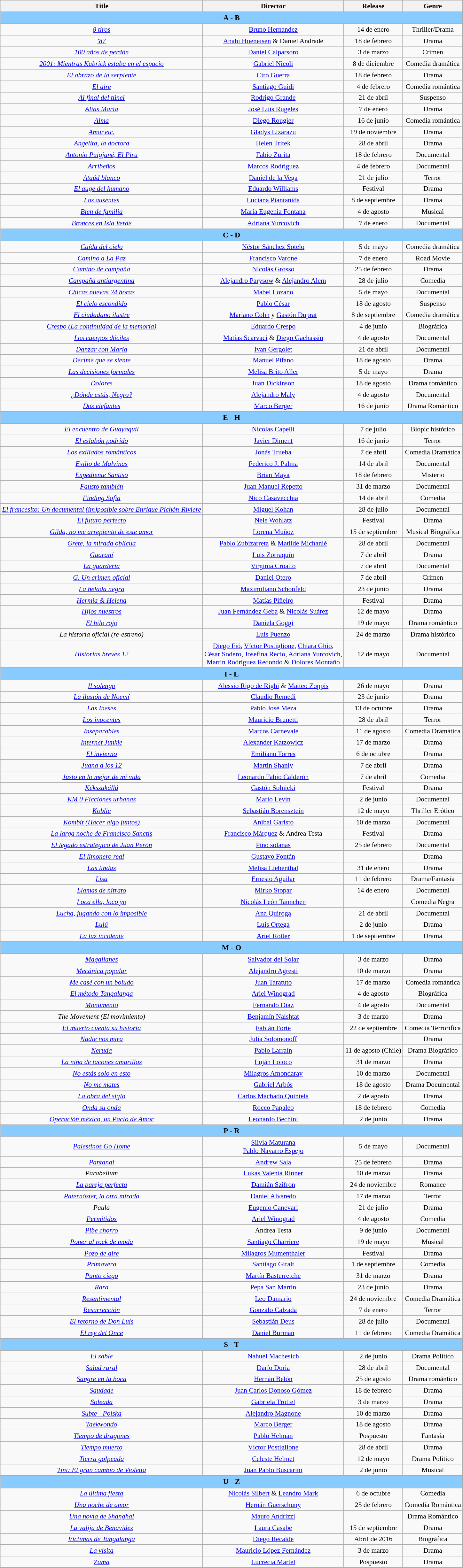<table class="wikitable" style="margin:1em 0 1em 1em; text-align: center; font-size: 90%;">
<tr>
<th scope="col">Title</th>
<th scope="col">Director</th>
<th scope="col">Release</th>
<th scope="col">Genre</th>
</tr>
<tr>
<th colspan="4" style="background-color:#88ccff; font-size:110%;"><strong>A  -  B</strong></th>
</tr>
<tr>
<td><em><a href='#'>8 tiros</a></em></td>
<td><a href='#'>Bruno Hernandez</a></td>
<td>14 de enero</td>
<td>Thriller/Drama</td>
</tr>
<tr>
<td><em><a href='#'>'87</a></em></td>
<td><a href='#'>Anahi Hoeneisen</a> & Daniel Andrade</td>
<td>18 de febrero</td>
<td>Drama</td>
</tr>
<tr>
<td><em><a href='#'>100 años de perdón</a></em></td>
<td><a href='#'>Daniel Calparsoro</a></td>
<td>3 de marzo</td>
<td>Crimen</td>
</tr>
<tr>
<td><em><a href='#'>2001: Mientras Kubrick estaba en el espacio</a></em></td>
<td><a href='#'>Gabriel Nicoli</a></td>
<td>8 de diciembre</td>
<td>Comedia dramática</td>
</tr>
<tr>
<td><em><a href='#'>El abrazo de la serpiente</a></em></td>
<td><a href='#'>Ciro Guerra</a></td>
<td>18 de febrero</td>
<td>Drama</td>
</tr>
<tr>
<td><em><a href='#'>El aire</a></em></td>
<td><a href='#'>Santiago Guidi</a></td>
<td>4 de febrero</td>
<td>Comedia romántica</td>
</tr>
<tr>
<td><em><a href='#'>Al final del túnel</a></em></td>
<td><a href='#'>Rodrigo Grande</a></td>
<td>21 de abril</td>
<td>Suspenso</td>
</tr>
<tr>
<td><em><a href='#'>Alias María</a></em></td>
<td><a href='#'>José Luis Rugeles</a></td>
<td>7 de enero</td>
<td>Drama</td>
</tr>
<tr>
<td><em><a href='#'>Alma</a></em></td>
<td><a href='#'>Diego Rougier</a></td>
<td>16 de junio</td>
<td>Comedia romántica</td>
</tr>
<tr>
<td><em><a href='#'>Amor,etc.</a></em></td>
<td><a href='#'>Gladys Lizarazu</a></td>
<td>19 de noviembre</td>
<td>Drama</td>
</tr>
<tr>
<td><em><a href='#'>Angelita, la doctora</a></em></td>
<td><a href='#'>Helen Tritek</a></td>
<td>28 de abril</td>
<td>Drama</td>
</tr>
<tr>
<td><em><a href='#'>Antonio Puigjané, El Piru</a></em></td>
<td><a href='#'>Fabio Zurita</a></td>
<td>18 de febrero</td>
<td>Documental</td>
</tr>
<tr>
<td><em><a href='#'>Arribeños</a></em></td>
<td><a href='#'>Marcos Rodríguez</a></td>
<td>4 de febrero</td>
<td>Documental</td>
</tr>
<tr>
<td><em><a href='#'>Ataúd blanco</a></em></td>
<td><a href='#'>Daniel de la Vega</a></td>
<td>21 de julio</td>
<td>Terror</td>
</tr>
<tr>
<td><em><a href='#'>El auge del humano</a></em></td>
<td><a href='#'>Eduardo Williams</a></td>
<td>Festival</td>
<td>Drama</td>
</tr>
<tr>
<td><em><a href='#'>Los ausentes</a></em></td>
<td><a href='#'>Luciana Piantanida</a></td>
<td>8 de septiembre</td>
<td>Drama</td>
</tr>
<tr>
<td><em><a href='#'>Bien de familia</a></em></td>
<td><a href='#'>María Eugenia Fontana</a></td>
<td>4 de agosto</td>
<td>Musical</td>
</tr>
<tr>
<td><em><a href='#'>Bronces en Isla Verde</a></em></td>
<td><a href='#'>Adriana Yurcovich</a></td>
<td>7 de enero</td>
<td>Documental</td>
</tr>
<tr>
<th colspan="4" style="background-color:#88ccff; font-size:110%;"><strong>C  -  D</strong></th>
</tr>
<tr>
<td><em><a href='#'>Caída del cielo</a></em></td>
<td><a href='#'>Néstor Sánchez Sotelo</a></td>
<td>5 de mayo</td>
<td>Comedia dramática</td>
</tr>
<tr>
<td><em><a href='#'>Camino a La Paz</a></em></td>
<td><a href='#'>Francisco Varone</a></td>
<td>7 de enero</td>
<td>Road Movie</td>
</tr>
<tr>
<td><em><a href='#'>Camino de campaña</a></em></td>
<td><a href='#'>Nicolás Grosso</a></td>
<td>25 de febrero</td>
<td>Drama</td>
</tr>
<tr>
<td><em><a href='#'>Campaña antiargentina</a></em></td>
<td><a href='#'>Alejandro Parysow</a> & <a href='#'>Alejandro Alem</a></td>
<td>28 de julio</td>
<td>Comedia</td>
</tr>
<tr>
<td><em><a href='#'>Chicas nuevas 24 horas</a></em></td>
<td><a href='#'>Mabel Lozano</a></td>
<td>5 de mayo</td>
<td>Documental</td>
</tr>
<tr>
<td><em><a href='#'>El cielo escondido</a></em></td>
<td><a href='#'>Pablo César</a></td>
<td>18 de agosto</td>
<td>Suspenso</td>
</tr>
<tr>
<td><em><a href='#'>El ciudadano ilustre</a></em></td>
<td><a href='#'>Mariano Cohn</a> y <a href='#'>Gastón Duprat</a></td>
<td>8 de septiembre</td>
<td>Comedia dramática</td>
</tr>
<tr>
<td><em><a href='#'>Crespo (La continuidad de la memoria)</a></em></td>
<td><a href='#'>Eduardo Crespo</a></td>
<td>4 de junio</td>
<td>Biográfica</td>
</tr>
<tr>
<td><em><a href='#'>Los cuerpos dóciles</a></em></td>
<td><a href='#'>Matías Scarvaci</a> & <a href='#'>Diego Gachassin</a></td>
<td>4 de agosto</td>
<td>Documental</td>
</tr>
<tr>
<td><em><a href='#'>Danzar con María</a></em></td>
<td><a href='#'>Ivan Gergolet</a></td>
<td>21 de abril</td>
<td>Documental</td>
</tr>
<tr>
<td><em><a href='#'>Decime que se siente</a></em></td>
<td><a href='#'>Manuel Pifano</a></td>
<td>18 de agosto</td>
<td>Drama</td>
</tr>
<tr>
<td><em><a href='#'>Las decisiones formales</a></em></td>
<td><a href='#'>Melisa Brito Aller</a></td>
<td>5 de mayo</td>
<td>Drama</td>
</tr>
<tr>
<td><em><a href='#'>Dolores</a></em></td>
<td><a href='#'>Juan Dickinson</a></td>
<td>18 de agosto</td>
<td>Drama romántico</td>
</tr>
<tr>
<td><em><a href='#'>¿Dónde estás, Negro?</a></em></td>
<td><a href='#'>Alejandro Maly</a></td>
<td>4 de agosto</td>
<td>Documental</td>
</tr>
<tr>
<td><em><a href='#'>Dos elefantes</a></em></td>
<td><a href='#'>Marco Berger</a></td>
<td>16 de junio</td>
<td>Drama Romántico</td>
</tr>
<tr>
<th colspan="4" style="background-color:#88ccff; font-size:110%;"><strong>E  -  H</strong></th>
</tr>
<tr>
<td><em><a href='#'>El encuentro de Guayaquil</a></em></td>
<td><a href='#'>Nicolas Capelli</a></td>
<td>7 de julio</td>
<td>Biopic histórico</td>
</tr>
<tr>
<td><em><a href='#'>El eslabón podrido </a></em></td>
<td><a href='#'>Javier Diment</a></td>
<td>16 de junio</td>
<td>Terror</td>
</tr>
<tr>
<td><em><a href='#'>Los exiliados románticos</a></em></td>
<td><a href='#'>Jonás Trueba</a></td>
<td>7 de abril</td>
<td>Comedia Dramática</td>
</tr>
<tr>
<td><em><a href='#'>Exilio de Malvinas</a></em></td>
<td><a href='#'>Federico J. Palma</a></td>
<td>14 de abril</td>
<td>Documental</td>
</tr>
<tr>
<td><em><a href='#'>Expediente Santiso</a></em></td>
<td><a href='#'>Brian Maya</a></td>
<td>18 de febrero</td>
<td>Misterio</td>
</tr>
<tr>
<td><em><a href='#'>Fausto también</a></em></td>
<td><a href='#'>Juan Manuel Repetto</a></td>
<td>31 de marzo</td>
<td>Documental</td>
</tr>
<tr>
<td><em><a href='#'>Finding Sofia</a></em></td>
<td><a href='#'>Nico Casavecchia</a></td>
<td>14 de abril</td>
<td>Comedia</td>
</tr>
<tr>
<td><em><a href='#'>El francesito: Un documental (im)posible sobre Enrique Pichón-Riviere</a></em></td>
<td><a href='#'>Miguel Kohan</a></td>
<td>28 de julio</td>
<td>Documental</td>
</tr>
<tr>
<td><em><a href='#'>El futuro perfecto</a></em></td>
<td><a href='#'>Nele Wohlatz</a></td>
<td>Festival</td>
<td>Drama</td>
</tr>
<tr>
<td><em><a href='#'>Gilda, no me arrepiento de este amor</a></em></td>
<td><a href='#'>Lorena Muñoz</a></td>
<td>15 de septiembre</td>
<td>Musical Biográfica</td>
</tr>
<tr>
<td><em><a href='#'>Grete, la mirada oblicua</a></em></td>
<td><a href='#'>Pablo Zubizarreta</a> & <a href='#'>Matilde Michanié</a></td>
<td>28 de abril</td>
<td>Documental</td>
</tr>
<tr>
<td><em><a href='#'>Guaraní</a></em></td>
<td><a href='#'>Luis Zorraquín</a></td>
<td>7 de abril</td>
<td>Drama</td>
</tr>
<tr>
<td><em><a href='#'>La guardería</a></em></td>
<td><a href='#'>Virginia Croatto</a></td>
<td>7 de abril</td>
<td>Documental</td>
</tr>
<tr>
<td><em><a href='#'>G. Un crimen oficial</a></em></td>
<td><a href='#'>Daniel Otero</a></td>
<td>7 de abril</td>
<td>Crimen</td>
</tr>
<tr>
<td><em><a href='#'>La helada negra</a></em></td>
<td><a href='#'>Maximiliano Schonfeld</a></td>
<td>23 de junio</td>
<td>Drama</td>
</tr>
<tr>
<td><em><a href='#'>Hermia & Helena</a></em></td>
<td><a href='#'>Matías Piñeiro</a></td>
<td>Festival</td>
<td>Drama</td>
</tr>
<tr>
<td><em><a href='#'>Hijos nuestros</a></em></td>
<td><a href='#'>Juan Fernández Geba</a> & <a href='#'>Nicolás Suárez</a></td>
<td>12 de mayo</td>
<td>Drama</td>
</tr>
<tr>
<td><em><a href='#'>El hilo rojo</a></em></td>
<td><a href='#'>Daniela Goggi</a></td>
<td>19 de mayo</td>
<td>Drama romántico</td>
</tr>
<tr>
<td><em>La historia oficial (re-estreno)</em></td>
<td><a href='#'>Luis Puenzo</a></td>
<td>24 de marzo</td>
<td>Drama histórico</td>
</tr>
<tr>
<td><em><a href='#'>Historias breves 12</a></em></td>
<td><a href='#'>Diego Fió</a>, <a href='#'>Víctor Postiglione</a>, <a href='#'>Chiara Ghio</a>,<br><a href='#'>César Sodero</a>, <a href='#'>Josefina Recio</a>, <a href='#'>Adriana Yurcovich</a>,<br><a href='#'>Martín Rodríguez Redondo</a> & <a href='#'>Dolores Montaño</a></td>
<td>12 de mayo</td>
<td>Documental</td>
</tr>
<tr>
<th colspan="4" style="background-color:#88ccff; font-size:110%;"><strong>I  -  L</strong></th>
</tr>
<tr>
<td><em><a href='#'>Il solengo</a></em></td>
<td><a href='#'>Alessio Rigo de Righi</a> & <a href='#'>Matteo Zoppis</a></td>
<td>26 de mayo</td>
<td>Drama</td>
</tr>
<tr>
<td><em><a href='#'>La ilusión de Noemí</a></em></td>
<td><a href='#'>Claudio Remedi</a></td>
<td>23 de junio</td>
<td>Drama</td>
</tr>
<tr>
<td><em><a href='#'>Las Ineses</a></em></td>
<td><a href='#'>Pablo José Meza</a></td>
<td>13 de octubre</td>
<td>Drama</td>
</tr>
<tr>
<td><em><a href='#'>Los inocentes</a></em></td>
<td><a href='#'>Mauricio Brunetti</a></td>
<td>28 de abril</td>
<td>Terror</td>
</tr>
<tr>
<td><em><a href='#'>Inseparables</a></em></td>
<td><a href='#'>Marcos Carnevale</a></td>
<td>11 de agosto</td>
<td>Comedia Dramática</td>
</tr>
<tr>
<td><em><a href='#'>Internet Junkie</a></em></td>
<td><a href='#'>Alexander Katzowicz</a></td>
<td>17 de marzo</td>
<td>Drama</td>
</tr>
<tr>
<td><em><a href='#'>El invierno</a></em></td>
<td><a href='#'>Emiliano Torres</a></td>
<td>6 de octubre</td>
<td>Drama</td>
</tr>
<tr>
<td><em><a href='#'>Juana a los 12</a></em></td>
<td><a href='#'>Martin Shanly</a></td>
<td>7 de abril</td>
<td>Drama</td>
</tr>
<tr>
<td><em><a href='#'>Justo en lo mejor de mi vida</a></em></td>
<td><a href='#'>Leonardo Fabio Calderón</a></td>
<td>7 de abril</td>
<td>Comedia</td>
</tr>
<tr>
<td><em><a href='#'>Kékszakállú</a></em></td>
<td><a href='#'>Gastón Solnicki</a></td>
<td>Festival</td>
<td>Drama</td>
</tr>
<tr>
<td><em><a href='#'>KM 0 Ficciones urbanas</a></em></td>
<td><a href='#'>Mario Levin</a></td>
<td>2 de junio</td>
<td>Documental</td>
</tr>
<tr>
<td><em><a href='#'>Koblic</a></em></td>
<td><a href='#'>Sebastián Borensztein</a></td>
<td>12 de mayo</td>
<td>Thriller Erótico</td>
</tr>
<tr>
<td><em><a href='#'>Kombit (Hacer algo juntos)</a></em></td>
<td><a href='#'>Aníbal Garisto</a></td>
<td>10 de marzo</td>
<td>Documental</td>
</tr>
<tr>
<td><em><a href='#'>La larga noche de Francisco Sanctis</a></em></td>
<td><a href='#'>Francisco Márquez</a> & Andrea Testa</td>
<td>Festival</td>
<td>Drama</td>
</tr>
<tr>
<td><em><a href='#'>El legado estratégico de Juan Perón</a></em></td>
<td><a href='#'>Pino solanas</a></td>
<td>25 de febrero</td>
<td>Documental</td>
</tr>
<tr>
<td><em><a href='#'>El limonero real</a></em></td>
<td><a href='#'>Gustavo Fontán</a></td>
<td></td>
<td>Drama</td>
</tr>
<tr>
<td><em><a href='#'>Las lindas</a></em></td>
<td><a href='#'>Melisa Liebenthal</a></td>
<td>31 de enero</td>
<td>Drama</td>
</tr>
<tr>
<td><em><a href='#'>Lisa</a></em></td>
<td><a href='#'>Ernesto Aguilar</a></td>
<td>11 de febrero</td>
<td>Drama/Fantasía</td>
</tr>
<tr>
<td><em><a href='#'>Llamas de nitrato</a></em></td>
<td><a href='#'>Mirko Stopar</a></td>
<td>14 de enero</td>
<td>Documental</td>
</tr>
<tr>
<td><em><a href='#'>Loca ella, loco yo</a></em></td>
<td><a href='#'>Nicolás León Tannchen</a></td>
<td></td>
<td>Comedia Negra</td>
</tr>
<tr>
<td><em><a href='#'>Lucha, jugando con lo imposible</a></em></td>
<td><a href='#'>Ana Quiroga</a></td>
<td>21 de abril</td>
<td>Documental</td>
</tr>
<tr>
<td><em><a href='#'>Lulú</a></em></td>
<td><a href='#'>Luis Ortega</a></td>
<td>2 de junio</td>
<td>Drama</td>
</tr>
<tr>
<td><em><a href='#'>La luz incidente</a></em></td>
<td><a href='#'>Ariel Rotter</a></td>
<td>1 de septiembre</td>
<td>Drama</td>
</tr>
<tr>
<th colspan="4" style="background-color:#88ccff; font-size:110%;"><strong>M  -  O</strong></th>
</tr>
<tr>
<td><em><a href='#'>Magallanes</a></em></td>
<td><a href='#'>Salvador del Solar</a></td>
<td>3 de marzo</td>
<td>Drama</td>
</tr>
<tr>
<td><em><a href='#'>Mecánica popular</a></em></td>
<td><a href='#'>Alejandro Agresti</a></td>
<td>10 de marzo</td>
<td>Drama</td>
</tr>
<tr>
<td><em><a href='#'>Me casé con un boludo</a></em></td>
<td><a href='#'>Juan Taratuto</a></td>
<td>17 de marzo</td>
<td>Comedia romántica</td>
</tr>
<tr>
<td><em><a href='#'>El método Tangalanga</a></em></td>
<td><a href='#'>Ariel Winograd</a></td>
<td>4 de agosto</td>
<td>Biográfica</td>
</tr>
<tr>
<td><em><a href='#'>Monumento</a></em></td>
<td><a href='#'>Fernando Díaz</a></td>
<td>4 de agosto</td>
<td>Documental</td>
</tr>
<tr>
<td><em>The Movement (El movimiento)</em></td>
<td><a href='#'>Benjamín Naishtat</a></td>
<td>3 de marzo</td>
<td>Drama</td>
</tr>
<tr>
<td><em><a href='#'>El muerto cuenta su historia</a></em></td>
<td><a href='#'>Fabián Forte</a></td>
<td>22 de septiembre</td>
<td>Comedia Terrorífica</td>
</tr>
<tr>
<td><em><a href='#'>Nadie nos mira</a></em></td>
<td><a href='#'>Julia Solomonoff</a></td>
<td></td>
<td>Drama</td>
</tr>
<tr>
<td><em><a href='#'>Neruda</a></em></td>
<td><a href='#'>Pablo Larraín</a></td>
<td>11 de agosto (Chile)</td>
<td>Drama Biográfico</td>
</tr>
<tr>
<td><em><a href='#'>La niña de tacones amarillos</a></em></td>
<td><a href='#'>Luján Loioco</a></td>
<td>31 de marzo</td>
<td>Drama</td>
</tr>
<tr>
<td><em><a href='#'>No estás solo en esto</a></em></td>
<td><a href='#'>Milagros Amondaray</a></td>
<td>10 de marzo</td>
<td>Documental</td>
</tr>
<tr>
<td><em><a href='#'>No me mates</a></em></td>
<td><a href='#'>Gabriel Arbós</a></td>
<td>18 de agosto</td>
<td>Drama Documental</td>
</tr>
<tr>
<td><em><a href='#'>La obra del siglo</a></em></td>
<td><a href='#'>Carlos Machado Quintela</a></td>
<td>2 de agosto</td>
<td>Drama</td>
</tr>
<tr>
<td><em><a href='#'>Onda su onda</a></em></td>
<td><a href='#'>Rocco Papaleo</a></td>
<td>18 de febrero</td>
<td>Comedia</td>
</tr>
<tr>
<td><em><a href='#'>Operación méxico, un Pacto de Amor</a></em></td>
<td><a href='#'>Leonardo Bechini</a></td>
<td>2 de junio</td>
<td>Drama</td>
</tr>
<tr>
<th colspan="4" style="background-color:#88ccff; font-size:110%;"><strong>P  -  R</strong></th>
</tr>
<tr>
<td><em><a href='#'>Palestinos Go Home</a></em></td>
<td><a href='#'>Silvia Maturana</a><br><a href='#'>Pablo Navarro Espejo</a></td>
<td>5 de mayo</td>
<td>Documental</td>
</tr>
<tr>
<td><em><a href='#'>Pantanal</a></em></td>
<td><a href='#'>Andrew Sala</a></td>
<td>25 de febrero</td>
<td>Drama</td>
</tr>
<tr>
<td><em>Parabellum</em></td>
<td><a href='#'>Lukas Valenta Rinner</a></td>
<td>10 de marzo</td>
<td>Drama</td>
</tr>
<tr>
<td><em><a href='#'>La pareja perfecta</a></em></td>
<td><a href='#'>Damián Szifron</a></td>
<td>24 de noviembre</td>
<td>Romance</td>
</tr>
<tr>
<td><em><a href='#'>Paternóster, la otra mirada</a></em></td>
<td><a href='#'>Daniel Alvaredo</a></td>
<td>17 de marzo</td>
<td>Terror</td>
</tr>
<tr>
<td><em>Paula</em></td>
<td><a href='#'>Eugenio Canevari</a></td>
<td>21 de julio</td>
<td>Drama</td>
</tr>
<tr>
<td><em><a href='#'>Permitidos</a></em></td>
<td><a href='#'>Ariel Winograd</a></td>
<td>4 de agosto</td>
<td>Comedia</td>
</tr>
<tr>
<td><em><a href='#'>Pibe chorro</a></em></td>
<td>Andrea Testa</td>
<td>9 de junio</td>
<td>Documental</td>
</tr>
<tr>
<td><em><a href='#'>Poner al rock de moda</a></em></td>
<td><a href='#'>Santiago Charriere</a></td>
<td>19 de mayo</td>
<td>Musical</td>
</tr>
<tr>
<td><em><a href='#'>Pozo de aire</a></em></td>
<td><a href='#'>Milagros Mumenthaler</a></td>
<td>Festival</td>
<td>Drama</td>
</tr>
<tr>
<td><em><a href='#'>Primavera</a></em></td>
<td><a href='#'>Santiago Giralt</a></td>
<td>1 de septiembre</td>
<td>Comedia</td>
</tr>
<tr>
<td><em><a href='#'>Punto ciego</a></em></td>
<td><a href='#'>Martín Basterretche</a></td>
<td>31 de marzo</td>
<td>Drama</td>
</tr>
<tr>
<td><em><a href='#'>Rara</a></em></td>
<td><a href='#'>Pepa San Martín</a></td>
<td>23 de junio</td>
<td>Drama</td>
</tr>
<tr>
<td><em><a href='#'>Resentimental</a></em></td>
<td><a href='#'>Leo Damario</a></td>
<td>24 de noviembre</td>
<td>Comedia Dramática</td>
</tr>
<tr>
<td><em><a href='#'>Resurrección</a></em></td>
<td><a href='#'>Gonzalo Calzada</a></td>
<td>7 de enero</td>
<td>Terror</td>
</tr>
<tr>
<td><em><a href='#'>El retorno de Don Luis</a></em></td>
<td><a href='#'>Sebastián Deus</a></td>
<td>28 de julio</td>
<td>Documental</td>
</tr>
<tr>
<td><em><a href='#'>El rey del Once</a></em></td>
<td><a href='#'>Daniel Burman</a></td>
<td>11 de febrero</td>
<td>Comedia Dramática</td>
</tr>
<tr>
<th colspan="4" style="background-color:#88ccff; font-size:110%;"><strong>S -  T</strong></th>
</tr>
<tr>
<td><em><a href='#'>El sable</a></em></td>
<td><a href='#'>Nahuel Machesich</a></td>
<td>2 de junio</td>
<td>Drama Político</td>
</tr>
<tr>
<td><em><a href='#'>Salud rural</a></em></td>
<td><a href='#'>Darío Doria</a></td>
<td>28 de abril</td>
<td>Documental</td>
</tr>
<tr>
<td><em><a href='#'>Sangre en la boca</a></em></td>
<td><a href='#'>Hernán Belón</a></td>
<td>25 de agosto</td>
<td>Drama romántico</td>
</tr>
<tr>
<td><em><a href='#'>Saudade</a></em></td>
<td><a href='#'>Juan Carlos Donoso Gómez</a></td>
<td>18 de febrero</td>
<td>Drama</td>
</tr>
<tr>
<td><em><a href='#'>Soleada</a></em></td>
<td><a href='#'>Gabriela Trottel</a></td>
<td>3 de marzo</td>
<td>Drama</td>
</tr>
<tr>
<td><em><a href='#'>Subte - Polska</a></em></td>
<td><a href='#'>Alejandro Magnone</a></td>
<td>10 de marzo</td>
<td>Drama</td>
</tr>
<tr>
<td><em><a href='#'>Taekwondo</a></em></td>
<td><a href='#'>Marco Berger</a></td>
<td>18 de agosto</td>
<td>Drama</td>
</tr>
<tr>
<td><em><a href='#'>Tiempo de dragones</a></em></td>
<td><a href='#'>Pablo Helman</a></td>
<td>Pospuesto</td>
<td>Fantasía</td>
</tr>
<tr>
<td><em><a href='#'>Tiempo muerto</a></em></td>
<td><a href='#'>Víctor Postiglione</a></td>
<td>28 de abril</td>
<td>Drama</td>
</tr>
<tr>
<td><em><a href='#'>Tierra golpeada</a></em></td>
<td><a href='#'>Celeste Helmet</a></td>
<td>12 de mayo</td>
<td>Drama Político</td>
</tr>
<tr>
<td><em><a href='#'>Tini: El gran cambio de Violetta</a></em></td>
<td><a href='#'>Juan Pablo Buscarini</a></td>
<td>2 de junio</td>
<td>Musical</td>
</tr>
<tr>
<th colspan="4" style="background-color:#88ccff; font-size:110%;"><strong>U -  Z</strong></th>
</tr>
<tr>
<td><em><a href='#'>La última fiesta</a></em></td>
<td><a href='#'>Nicolás Silbert</a> & <a href='#'>Leandro Mark</a></td>
<td>6 de octubre</td>
<td>Comedia</td>
</tr>
<tr>
<td><em><a href='#'>Una noche de amor</a></em></td>
<td><a href='#'>Hernán Guerschuny</a></td>
<td>25 de febrero</td>
<td>Comedia Romántica</td>
</tr>
<tr>
<td><em><a href='#'>Una novia de Shanghai</a></em></td>
<td><a href='#'>Mauro Andrizzi</a></td>
<td></td>
<td>Drama Romántico</td>
</tr>
<tr>
<td><em><a href='#'>La valija de Benavidez</a></em></td>
<td><a href='#'>Laura Casabe</a></td>
<td>15 de septiembre</td>
<td>Drama</td>
</tr>
<tr>
<td><em><a href='#'>Víctimas de Tangalanga</a></em></td>
<td><a href='#'>Diego Recalde</a></td>
<td>Abril de 2016</td>
<td>Biográfica</td>
</tr>
<tr>
<td><em><a href='#'>La visita</a></em></td>
<td><a href='#'>Mauricio López Fernández</a></td>
<td>3 de marzo</td>
<td>Drama</td>
</tr>
<tr>
<td><em><a href='#'>Zama</a></em></td>
<td><a href='#'>Lucrecia Martel</a></td>
<td>Pospuesto</td>
<td>Drama</td>
</tr>
<tr>
</tr>
</table>
